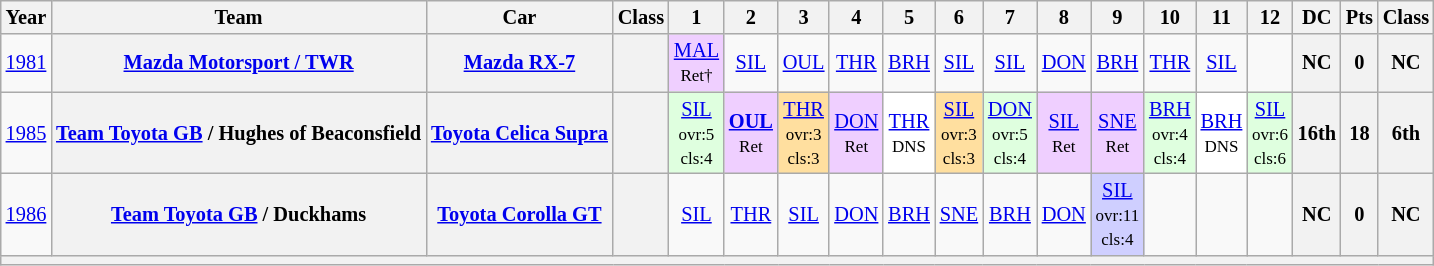<table class="wikitable" style="text-align:center; font-size:85%">
<tr>
<th>Year</th>
<th>Team</th>
<th>Car</th>
<th>Class</th>
<th>1</th>
<th>2</th>
<th>3</th>
<th>4</th>
<th>5</th>
<th>6</th>
<th>7</th>
<th>8</th>
<th>9</th>
<th>10</th>
<th>11</th>
<th>12</th>
<th>DC</th>
<th>Pts</th>
<th>Class</th>
</tr>
<tr>
<td><a href='#'>1981</a></td>
<th><a href='#'>Mazda Motorsport / TWR</a></th>
<th><a href='#'>Mazda RX-7</a></th>
<th><span></span></th>
<td style="background:#EFCFFF;"><a href='#'>MAL</a><br><small>Ret†</small></td>
<td><a href='#'>SIL</a></td>
<td><a href='#'>OUL</a></td>
<td><a href='#'>THR</a></td>
<td><a href='#'>BRH</a></td>
<td><a href='#'>SIL</a></td>
<td><a href='#'>SIL</a></td>
<td><a href='#'>DON</a></td>
<td><a href='#'>BRH</a></td>
<td><a href='#'>THR</a></td>
<td><a href='#'>SIL</a></td>
<td></td>
<th>NC</th>
<th>0</th>
<th>NC</th>
</tr>
<tr>
<td><a href='#'>1985</a></td>
<th><a href='#'>Team Toyota GB</a> / Hughes of Beaconsfield</th>
<th><a href='#'>Toyota Celica Supra</a></th>
<th><span></span></th>
<td style="background:#DFFFDF;"><a href='#'>SIL</a><br><small>ovr:5<br>cls:4</small></td>
<td style="background:#EFCFFF;"><strong><a href='#'>OUL</a></strong><br><small>Ret</small></td>
<td style="background:#FFDF9F;"><a href='#'>THR</a><br><small>ovr:3<br>cls:3</small></td>
<td style="background:#EFCFFF;"><a href='#'>DON</a><br><small>Ret</small></td>
<td style="background:#FFFFFF;"><a href='#'>THR</a><br><small>DNS</small></td>
<td style="background:#FFDF9F;"><a href='#'>SIL</a><br><small>ovr:3<br>cls:3</small></td>
<td style="background:#DFFFDF;"><a href='#'>DON</a><br><small>ovr:5<br>cls:4</small></td>
<td style="background:#EFCFFF;"><a href='#'>SIL</a><br><small>Ret</small></td>
<td style="background:#EFCFFF;"><a href='#'>SNE</a><br><small>Ret</small></td>
<td style="background:#DFFFDF;"><a href='#'>BRH</a><br><small>ovr:4<br>cls:4</small></td>
<td style="background:#FFFFFF;"><a href='#'>BRH</a><br><small>DNS</small></td>
<td style="background:#DFFFDF;"><a href='#'>SIL</a><br><small>ovr:6<br>cls:6</small></td>
<th>16th</th>
<th>18</th>
<th>6th</th>
</tr>
<tr>
<td><a href='#'>1986</a></td>
<th><a href='#'>Team Toyota GB</a> / Duckhams</th>
<th><a href='#'>Toyota Corolla GT</a></th>
<th><span></span></th>
<td><a href='#'>SIL</a></td>
<td><a href='#'>THR</a></td>
<td><a href='#'>SIL</a></td>
<td><a href='#'>DON</a></td>
<td><a href='#'>BRH</a></td>
<td><a href='#'>SNE</a></td>
<td><a href='#'>BRH</a></td>
<td><a href='#'>DON</a></td>
<td style="background:#CFCFFF;"><a href='#'>SIL</a><br><small>ovr:11<br>cls:4</small></td>
<td></td>
<td></td>
<td></td>
<th>NC</th>
<th>0</th>
<th>NC</th>
</tr>
<tr>
<th colspan="19"></th>
</tr>
</table>
